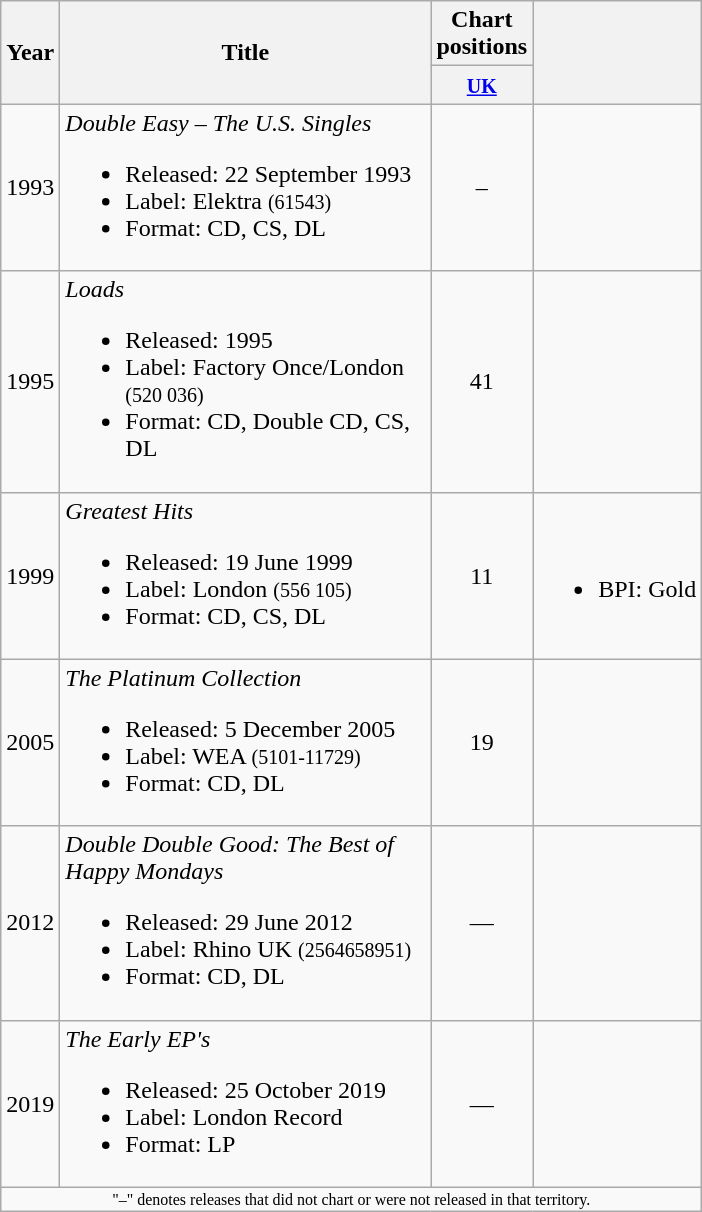<table class="wikitable" style=text-align:center;>
<tr>
<th rowspan="2">Year</th>
<th scope="col" rowspan="2" style="width:15em;">Title</th>
<th colspan="1">Chart positions</th>
<th rowspan="2"></th>
</tr>
<tr>
<th width="35"><small><a href='#'>UK</a></small></th>
</tr>
<tr>
<td>1993</td>
<td align="left"><em>Double Easy – The U.S. Singles</em><br><ul><li>Released: 22 September 1993</li><li>Label: Elektra <small>(61543)</small></li><li>Format: CD, CS, DL</li></ul></td>
<td>–</td>
<td></td>
</tr>
<tr>
<td>1995</td>
<td align="left"><em>Loads</em><br><ul><li>Released: 1995</li><li>Label: Factory Once/London <small>(520 036)</small></li><li>Format: CD, Double CD, CS, DL</li></ul></td>
<td>41</td>
<td></td>
</tr>
<tr>
<td>1999</td>
<td align="left"><em>Greatest Hits</em><br><ul><li>Released: 19 June 1999</li><li>Label: London <small>(556 105)</small></li><li>Format: CD, CS, DL</li></ul></td>
<td>11</td>
<td><br><ul><li>BPI: Gold</li></ul></td>
</tr>
<tr>
<td>2005</td>
<td align="left"><em>The Platinum Collection</em><br><ul><li>Released: 5 December 2005</li><li>Label: WEA <small>(5101-11729)</small></li><li>Format: CD, DL</li></ul></td>
<td>19</td>
<td></td>
</tr>
<tr>
<td>2012</td>
<td align="left"><em>Double Double Good: The Best of Happy Mondays</em><br><ul><li>Released: 29 June 2012</li><li>Label: Rhino UK <small>(2564658951)</small></li><li>Format: CD, DL</li></ul></td>
<td>—</td>
<td></td>
</tr>
<tr>
<td>2019</td>
<td align="left"><em>The Early EP's</em><br><ul><li>Released: 25 October 2019</li><li>Label: London Record</li><li>Format: LP</li></ul></td>
<td>—</td>
<td></td>
</tr>
<tr>
<td colspan="5" style="font-size: 8pt">"–" denotes releases that did not chart or were not released in that territory.</td>
</tr>
</table>
